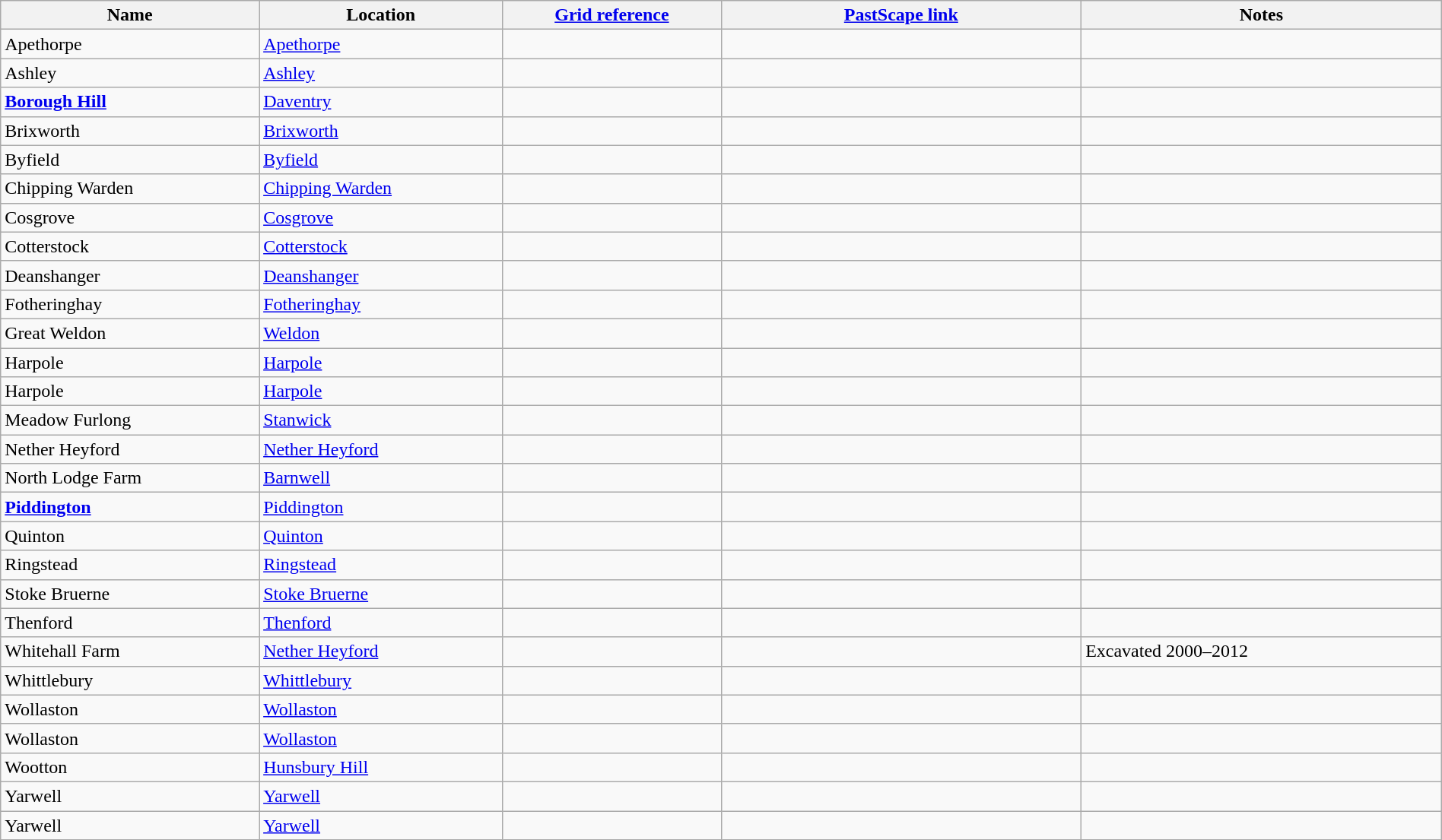<table class="wikitable sortable" border="1" style="width: 100%">
<tr>
<th scope="col">Name</th>
<th scope="col">Location</th>
<th scope="col"><a href='#'>Grid reference</a></th>
<th scope="col" class="unsortable" width="25%"><a href='#'>PastScape link</a></th>
<th scope="col" class="unsortable" width="25%">Notes</th>
</tr>
<tr>
<td>Apethorpe</td>
<td><a href='#'>Apethorpe</a></td>
<td></td>
<td></td>
<td></td>
</tr>
<tr>
<td>Ashley</td>
<td><a href='#'>Ashley</a></td>
<td></td>
<td></td>
<td></td>
</tr>
<tr>
<td><strong><a href='#'>Borough Hill</a></strong></td>
<td><a href='#'>Daventry</a></td>
<td></td>
<td></td>
<td></td>
</tr>
<tr>
<td>Brixworth</td>
<td><a href='#'>Brixworth</a></td>
<td></td>
<td></td>
<td></td>
</tr>
<tr>
<td>Byfield</td>
<td><a href='#'>Byfield</a></td>
<td></td>
<td></td>
<td></td>
</tr>
<tr>
<td>Chipping Warden</td>
<td><a href='#'>Chipping Warden</a></td>
<td></td>
<td></td>
<td></td>
</tr>
<tr>
<td>Cosgrove</td>
<td><a href='#'>Cosgrove</a></td>
<td></td>
<td></td>
<td></td>
</tr>
<tr>
<td>Cotterstock</td>
<td><a href='#'>Cotterstock</a></td>
<td></td>
<td></td>
<td></td>
</tr>
<tr>
<td>Deanshanger</td>
<td><a href='#'>Deanshanger</a></td>
<td></td>
<td></td>
<td></td>
</tr>
<tr>
<td>Fotheringhay</td>
<td><a href='#'>Fotheringhay</a></td>
<td></td>
<td></td>
<td></td>
</tr>
<tr>
<td>Great Weldon</td>
<td><a href='#'>Weldon</a></td>
<td></td>
<td></td>
<td></td>
</tr>
<tr>
<td>Harpole</td>
<td><a href='#'>Harpole</a></td>
<td></td>
<td></td>
<td></td>
</tr>
<tr>
<td>Harpole</td>
<td><a href='#'>Harpole</a></td>
<td></td>
<td></td>
<td></td>
</tr>
<tr>
<td>Meadow Furlong</td>
<td><a href='#'>Stanwick</a></td>
<td></td>
<td></td>
<td></td>
</tr>
<tr>
<td>Nether Heyford</td>
<td><a href='#'>Nether Heyford</a></td>
<td></td>
<td></td>
<td></td>
</tr>
<tr>
<td>North Lodge Farm</td>
<td><a href='#'>Barnwell</a></td>
<td></td>
<td></td>
<td></td>
</tr>
<tr>
<td><strong><a href='#'>Piddington</a></strong></td>
<td><a href='#'>Piddington</a></td>
<td></td>
<td></td>
<td></td>
</tr>
<tr>
<td>Quinton</td>
<td><a href='#'>Quinton</a></td>
<td></td>
<td></td>
<td></td>
</tr>
<tr>
<td>Ringstead</td>
<td><a href='#'>Ringstead</a></td>
<td></td>
<td></td>
<td></td>
</tr>
<tr>
<td>Stoke Bruerne</td>
<td><a href='#'>Stoke Bruerne</a></td>
<td></td>
<td></td>
<td></td>
</tr>
<tr>
<td>Thenford</td>
<td><a href='#'>Thenford</a></td>
<td></td>
<td></td>
<td></td>
</tr>
<tr>
<td>Whitehall Farm</td>
<td><a href='#'>Nether Heyford</a></td>
<td></td>
<td></td>
<td>Excavated 2000–2012</td>
</tr>
<tr>
<td>Whittlebury</td>
<td><a href='#'>Whittlebury</a></td>
<td></td>
<td></td>
<td></td>
</tr>
<tr>
<td>Wollaston</td>
<td><a href='#'>Wollaston</a></td>
<td></td>
<td></td>
<td></td>
</tr>
<tr>
<td>Wollaston</td>
<td><a href='#'>Wollaston</a></td>
<td></td>
<td></td>
<td></td>
</tr>
<tr>
<td>Wootton</td>
<td><a href='#'>Hunsbury Hill</a></td>
<td></td>
<td></td>
<td></td>
</tr>
<tr>
<td>Yarwell</td>
<td><a href='#'>Yarwell</a></td>
<td></td>
<td></td>
<td></td>
</tr>
<tr>
<td>Yarwell</td>
<td><a href='#'>Yarwell</a></td>
<td></td>
<td></td>
<td></td>
</tr>
</table>
